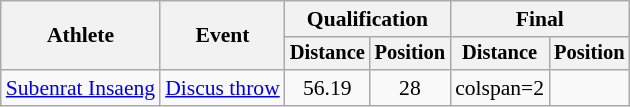<table class=wikitable style=font-size:90%>
<tr>
<th rowspan=2>Athlete</th>
<th rowspan=2>Event</th>
<th colspan=2>Qualification</th>
<th colspan=2>Final</th>
</tr>
<tr style=font-size:95%>
<th>Distance</th>
<th>Position</th>
<th>Distance</th>
<th>Position</th>
</tr>
<tr align=center>
<td align=left><a href='#'>Subenrat Insaeng</a></td>
<td align=left><a href='#'>Discus throw</a></td>
<td>56.19</td>
<td>28</td>
<td>colspan=2 </td>
</tr>
</table>
